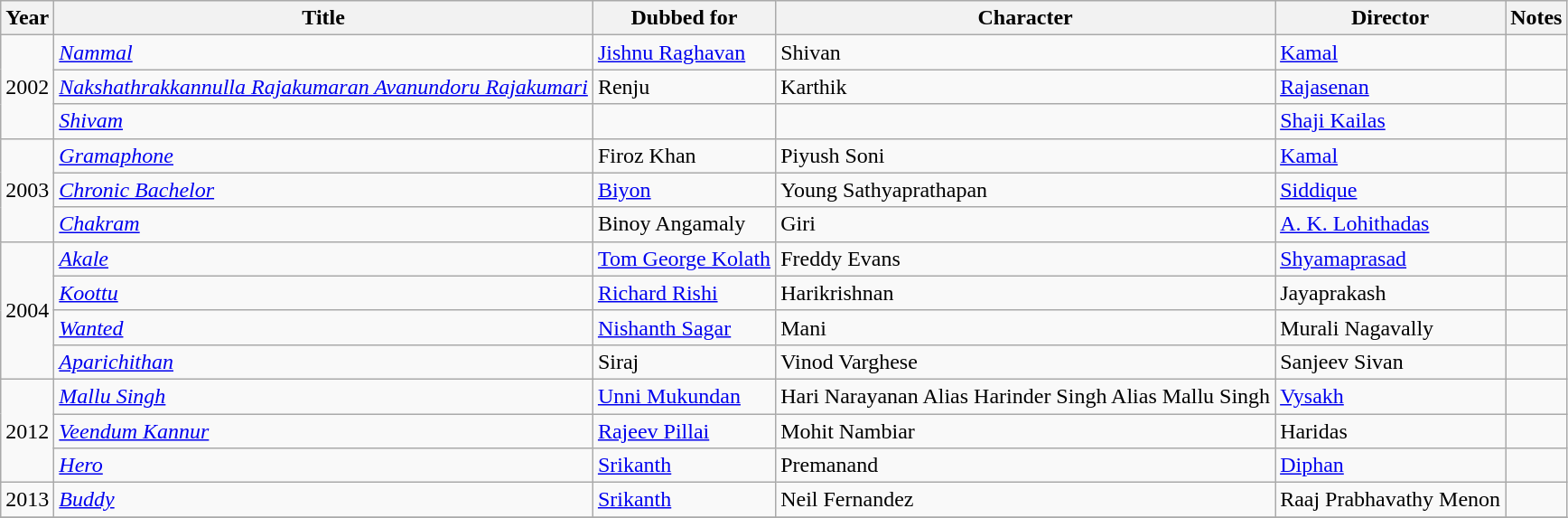<table class="wikitable sortable">
<tr>
<th scope="col">Year</th>
<th scope="col">Title</th>
<th scope="col">Dubbed for</th>
<th scope="col">Character</th>
<th scope="col">Director</th>
<th class="unsortable" scope="col">Notes</th>
</tr>
<tr>
<td rowspan=3>2002</td>
<td><em><a href='#'>Nammal</a></em></td>
<td><a href='#'>Jishnu Raghavan</a></td>
<td>Shivan</td>
<td><a href='#'>Kamal</a></td>
<td></td>
</tr>
<tr>
<td><em><a href='#'>Nakshathrakkannulla Rajakumaran Avanundoru Rajakumari</a></em></td>
<td>Renju</td>
<td>Karthik</td>
<td><a href='#'>Rajasenan</a></td>
<td></td>
</tr>
<tr>
<td><em><a href='#'>Shivam</a></em></td>
<td></td>
<td></td>
<td><a href='#'>Shaji Kailas</a></td>
<td></td>
</tr>
<tr>
<td rowspan=3>2003</td>
<td><em><a href='#'>Gramaphone</a></em></td>
<td>Firoz Khan</td>
<td>Piyush Soni</td>
<td><a href='#'>Kamal</a></td>
<td></td>
</tr>
<tr>
<td><em><a href='#'>Chronic Bachelor</a></em></td>
<td><a href='#'>Biyon</a></td>
<td>Young Sathyaprathapan</td>
<td><a href='#'>Siddique</a></td>
<td></td>
</tr>
<tr>
<td><em><a href='#'>Chakram</a></em></td>
<td>Binoy Angamaly</td>
<td>Giri</td>
<td><a href='#'>A. K. Lohithadas</a></td>
<td></td>
</tr>
<tr>
<td rowspan=4>2004</td>
<td><em><a href='#'>Akale</a></em></td>
<td><a href='#'>Tom George Kolath</a></td>
<td>Freddy Evans</td>
<td><a href='#'>Shyamaprasad</a></td>
<td></td>
</tr>
<tr>
<td><em><a href='#'>Koottu</a></em></td>
<td><a href='#'>Richard Rishi</a></td>
<td>Harikrishnan</td>
<td>Jayaprakash</td>
<td></td>
</tr>
<tr>
<td><em><a href='#'>Wanted</a></em></td>
<td><a href='#'>Nishanth Sagar</a></td>
<td>Mani</td>
<td>Murali Nagavally</td>
<td></td>
</tr>
<tr>
<td><em><a href='#'>Aparichithan</a></em></td>
<td>Siraj</td>
<td>Vinod Varghese</td>
<td>Sanjeev Sivan</td>
<td></td>
</tr>
<tr>
<td rowspan=3>2012</td>
<td><em><a href='#'>Mallu Singh</a></em></td>
<td><a href='#'>Unni Mukundan</a></td>
<td>Hari Narayanan Alias Harinder Singh Alias Mallu Singh</td>
<td><a href='#'>Vysakh</a></td>
<td></td>
</tr>
<tr>
<td><em><a href='#'>Veendum Kannur</a></em></td>
<td><a href='#'>Rajeev Pillai</a></td>
<td>Mohit Nambiar</td>
<td>Haridas</td>
<td></td>
</tr>
<tr>
<td><em><a href='#'>Hero</a></em></td>
<td><a href='#'>Srikanth</a></td>
<td>Premanand</td>
<td><a href='#'>Diphan</a></td>
<td></td>
</tr>
<tr>
<td>2013</td>
<td><em><a href='#'>Buddy</a></em></td>
<td><a href='#'>Srikanth</a></td>
<td>Neil Fernandez</td>
<td>Raaj Prabhavathy Menon</td>
<td></td>
</tr>
<tr>
</tr>
</table>
